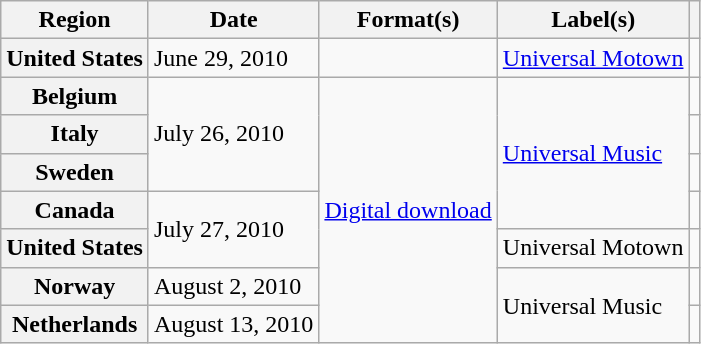<table class="wikitable plainrowheaders">
<tr>
<th scope="col">Region</th>
<th scope="col">Date</th>
<th scope="col">Format(s)</th>
<th scope="col">Label(s)</th>
<th scope="col"></th>
</tr>
<tr>
<th scope="row">United States</th>
<td>June 29, 2010</td>
<td></td>
<td><a href='#'>Universal Motown</a></td>
<td></td>
</tr>
<tr>
<th scope="row">Belgium</th>
<td rowspan="3">July 26, 2010</td>
<td rowspan="7"><a href='#'>Digital download</a></td>
<td rowspan="4"><a href='#'>Universal Music</a></td>
<td></td>
</tr>
<tr>
<th scope="row">Italy</th>
<td></td>
</tr>
<tr>
<th scope="row">Sweden</th>
<td></td>
</tr>
<tr>
<th scope="row">Canada</th>
<td rowspan="2">July 27, 2010</td>
<td></td>
</tr>
<tr>
<th scope="row">United States</th>
<td>Universal Motown</td>
<td></td>
</tr>
<tr>
<th scope="row">Norway</th>
<td>August 2, 2010</td>
<td rowspan="2">Universal Music</td>
<td></td>
</tr>
<tr>
<th scope="row">Netherlands</th>
<td>August 13, 2010</td>
<td></td>
</tr>
</table>
